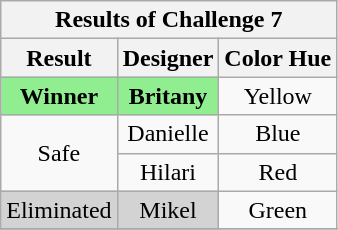<table class="wikitable" style="text-align:center">
<tr>
<th colspan="3">Results of Challenge 7</th>
</tr>
<tr>
<th>Result</th>
<th>Designer</th>
<th>Color Hue</th>
</tr>
<tr>
<td bgcolor="lightgreen"><strong>Winner</strong></td>
<td bgcolor= "lightgreen"><strong>Britany</strong></td>
<td>Yellow<br><small></small></td>
</tr>
<tr>
<td rowspan="2">Safe</td>
<td>Danielle</td>
<td>Blue</td>
</tr>
<tr>
<td>Hilari</td>
<td>Red</td>
</tr>
<tr>
<td bgcolor="lightgrey">Eliminated</td>
<td bgcolor="lightgrey">Mikel</td>
<td>Green</td>
</tr>
<tr>
</tr>
</table>
